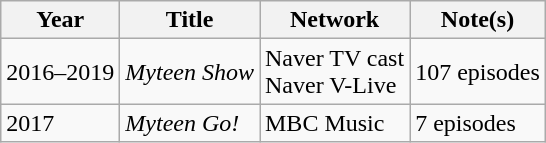<table class="wikitable">
<tr>
<th>Year</th>
<th>Title</th>
<th>Network</th>
<th>Note(s)</th>
</tr>
<tr>
<td>2016–2019</td>
<td><em>Myteen Show</em></td>
<td>Naver TV cast<br>Naver V-Live</td>
<td>107 episodes</td>
</tr>
<tr>
<td>2017</td>
<td><em>Myteen Go!</em></td>
<td>MBC Music</td>
<td>7 episodes</td>
</tr>
</table>
